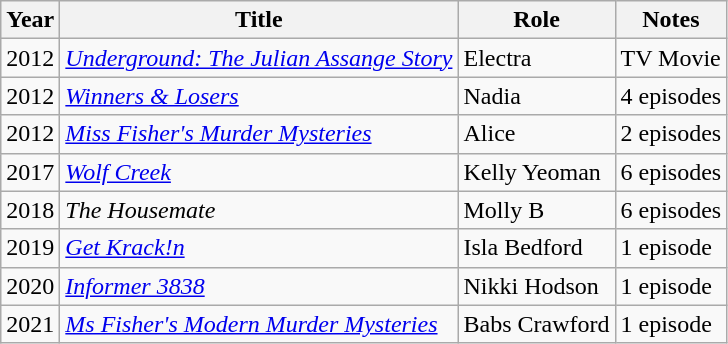<table class="wikitable">
<tr>
<th>Year</th>
<th>Title</th>
<th>Role</th>
<th>Notes</th>
</tr>
<tr>
<td>2012</td>
<td><em><a href='#'>Underground: The Julian Assange Story</a></em></td>
<td>Electra</td>
<td>TV Movie</td>
</tr>
<tr>
<td>2012</td>
<td><em><a href='#'>Winners & Losers</a></em></td>
<td>Nadia</td>
<td>4 episodes</td>
</tr>
<tr>
<td>2012</td>
<td><em><a href='#'>Miss Fisher's Murder Mysteries</a></em></td>
<td>Alice</td>
<td>2 episodes</td>
</tr>
<tr>
<td>2017</td>
<td><em><a href='#'>Wolf Creek</a></em></td>
<td>Kelly Yeoman</td>
<td>6 episodes</td>
</tr>
<tr>
<td>2018</td>
<td><em>The Housemate</em></td>
<td>Molly B</td>
<td>6 episodes</td>
</tr>
<tr>
<td>2019</td>
<td><em><a href='#'>Get Krack!n</a></em></td>
<td>Isla Bedford</td>
<td>1 episode</td>
</tr>
<tr>
<td>2020</td>
<td><em><a href='#'>Informer 3838</a></em></td>
<td>Nikki Hodson</td>
<td>1 episode</td>
</tr>
<tr>
<td>2021</td>
<td><em><a href='#'>Ms Fisher's Modern Murder Mysteries</a></em></td>
<td>Babs Crawford</td>
<td>1 episode</td>
</tr>
</table>
